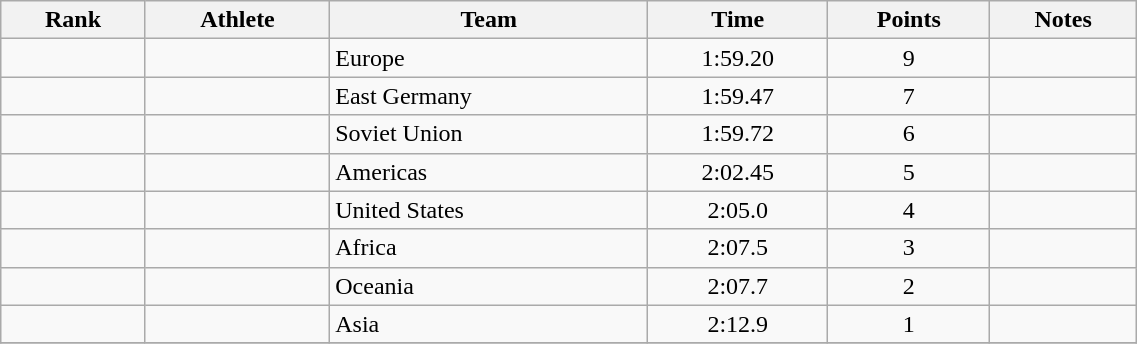<table class="wikitable sortable" style="text-align:center" width="60%">
<tr>
<th>Rank</th>
<th>Athlete</th>
<th>Team</th>
<th>Time</th>
<th>Points</th>
<th>Notes</th>
</tr>
<tr>
<td></td>
<td align="left"></td>
<td align=left>Europe</td>
<td>1:59.20</td>
<td>9</td>
<td></td>
</tr>
<tr>
<td></td>
<td align="left"></td>
<td align=left>East Germany</td>
<td>1:59.47</td>
<td>7</td>
<td></td>
</tr>
<tr>
<td></td>
<td align="left"></td>
<td align=left>Soviet Union</td>
<td>1:59.72</td>
<td>6</td>
<td></td>
</tr>
<tr>
<td></td>
<td align="left"></td>
<td align=left>Americas</td>
<td>2:02.45</td>
<td>5</td>
<td></td>
</tr>
<tr>
<td></td>
<td align="left"></td>
<td align=left>United States</td>
<td>2:05.0</td>
<td>4</td>
<td></td>
</tr>
<tr>
<td></td>
<td align="left"></td>
<td align=left>Africa</td>
<td>2:07.5</td>
<td>3</td>
<td></td>
</tr>
<tr>
<td></td>
<td align="left"></td>
<td align=left>Oceania</td>
<td>2:07.7</td>
<td>2</td>
<td></td>
</tr>
<tr>
<td></td>
<td align="left"></td>
<td align=left>Asia</td>
<td>2:12.9</td>
<td>1</td>
<td></td>
</tr>
<tr>
</tr>
</table>
